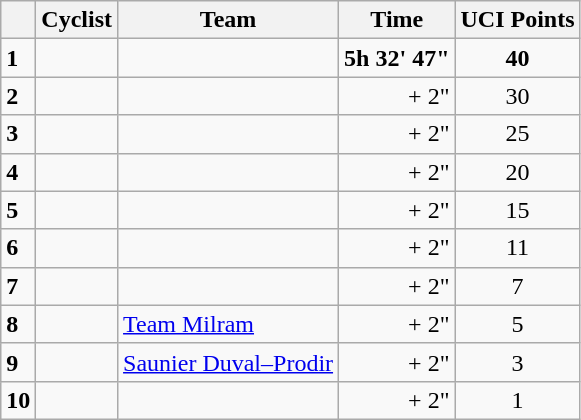<table class="wikitable">
<tr>
<th></th>
<th>Cyclist</th>
<th>Team</th>
<th>Time</th>
<th>UCI Points</th>
</tr>
<tr>
<td><strong>1</strong></td>
<td><strong></strong></td>
<td><strong></strong></td>
<td><strong>5h 32' 47"</strong></td>
<td align=center><strong>40</strong></td>
</tr>
<tr>
<td><strong>2</strong></td>
<td></td>
<td></td>
<td align=right>+ 2"</td>
<td align=center>30</td>
</tr>
<tr>
<td><strong>3</strong></td>
<td></td>
<td></td>
<td align=right>+ 2"</td>
<td align=center>25</td>
</tr>
<tr>
<td><strong>4</strong></td>
<td></td>
<td></td>
<td align=right>+ 2"</td>
<td align=center>20</td>
</tr>
<tr>
<td><strong>5</strong></td>
<td></td>
<td></td>
<td align=right>+ 2"</td>
<td align=center>15</td>
</tr>
<tr>
<td><strong>6</strong></td>
<td></td>
<td></td>
<td align=right>+ 2"</td>
<td align=center>11</td>
</tr>
<tr>
<td><strong>7</strong></td>
<td></td>
<td></td>
<td align=right>+ 2"</td>
<td align=center>7</td>
</tr>
<tr>
<td><strong>8</strong></td>
<td></td>
<td><a href='#'>Team Milram</a></td>
<td align=right>+ 2"</td>
<td align=center>5</td>
</tr>
<tr>
<td><strong>9</strong></td>
<td></td>
<td><a href='#'>Saunier Duval–Prodir</a></td>
<td align=right>+ 2"</td>
<td align=center>3</td>
</tr>
<tr>
<td><strong>10</strong></td>
<td></td>
<td></td>
<td align=right>+ 2"</td>
<td align=center>1</td>
</tr>
</table>
